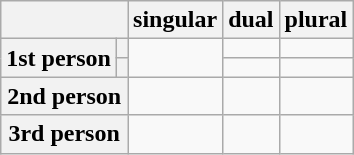<table class="wikitable">
<tr>
<th colspan="2"></th>
<th>singular</th>
<th>dual</th>
<th>plural</th>
</tr>
<tr>
<th rowspan="2">1st person</th>
<th></th>
<td rowspan="2"></td>
<td></td>
<td></td>
</tr>
<tr>
<th></th>
<td></td>
<td></td>
</tr>
<tr>
<th colspan="2">2nd person</th>
<td></td>
<td></td>
<td></td>
</tr>
<tr>
<th colspan="2">3rd person</th>
<td></td>
<td></td>
<td></td>
</tr>
</table>
